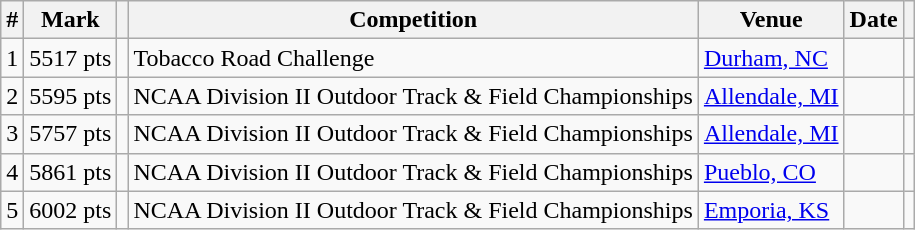<table class="wikitable sortable">
<tr>
<th>#</th>
<th>Mark</th>
<th class=unsortable></th>
<th>Competition</th>
<th>Venue</th>
<th>Date</th>
<th class=unsortable></th>
</tr>
<tr>
<td align=center>1</td>
<td>5517 pts</td>
<td></td>
<td>Tobacco Road Challenge</td>
<td><a href='#'>Durham, NC</a></td>
<td align=right></td>
<td></td>
</tr>
<tr>
<td align=center>2</td>
<td>5595 pts</td>
<td></td>
<td>NCAA Division II Outdoor Track & Field Championships</td>
<td><a href='#'>Allendale, MI</a></td>
<td align=right></td>
<td></td>
</tr>
<tr>
<td align=center>3</td>
<td>5757 pts</td>
<td></td>
<td>NCAA Division II Outdoor Track & Field Championships</td>
<td><a href='#'>Allendale, MI</a></td>
<td align=right></td>
<td></td>
</tr>
<tr>
<td align=center>4</td>
<td>5861 pts</td>
<td></td>
<td>NCAA Division II Outdoor Track & Field Championships</td>
<td><a href='#'>Pueblo, CO</a></td>
<td align=right></td>
<td></td>
</tr>
<tr>
<td align=center>5</td>
<td>6002 pts</td>
<td></td>
<td>NCAA Division II Outdoor Track & Field Championships</td>
<td><a href='#'>Emporia, KS</a></td>
<td align=right></td>
<td></td>
</tr>
</table>
